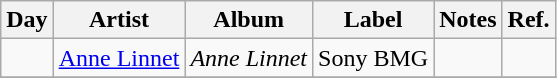<table class="wikitable">
<tr>
<th>Day</th>
<th>Artist</th>
<th>Album</th>
<th>Label</th>
<th>Notes</th>
<th>Ref.</th>
</tr>
<tr>
<td rowspan="1" style="text-align:center;"></td>
<td><a href='#'>Anne Linnet</a></td>
<td><em>Anne Linnet</em></td>
<td>Sony BMG</td>
<td></td>
<td></td>
</tr>
<tr>
</tr>
</table>
